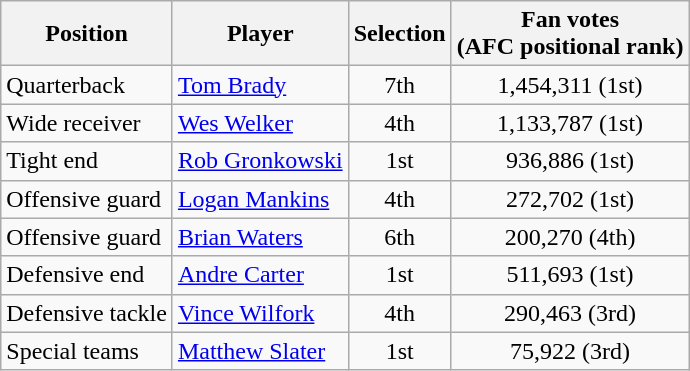<table class="wikitable">
<tr>
<th>Position</th>
<th>Player</th>
<th>Selection</th>
<th>Fan votes<br>(AFC positional rank)</th>
</tr>
<tr>
<td>Quarterback</td>
<td><a href='#'>Tom Brady</a></td>
<td align=center>7th</td>
<td align=center>1,454,311 (1st)</td>
</tr>
<tr>
<td>Wide receiver</td>
<td><a href='#'>Wes Welker</a></td>
<td align=center>4th</td>
<td align=center>1,133,787 (1st)</td>
</tr>
<tr>
<td>Tight end</td>
<td><a href='#'>Rob Gronkowski</a></td>
<td align=center>1st</td>
<td align=center>936,886 (1st)</td>
</tr>
<tr>
<td>Offensive guard</td>
<td><a href='#'>Logan Mankins</a></td>
<td align=center>4th</td>
<td align=center>272,702 (1st)</td>
</tr>
<tr>
<td>Offensive guard</td>
<td><a href='#'>Brian Waters</a></td>
<td align=center>6th</td>
<td align=center>200,270 (4th)</td>
</tr>
<tr>
<td>Defensive end</td>
<td><a href='#'>Andre Carter</a></td>
<td align=center>1st</td>
<td align=center>511,693 (1st)</td>
</tr>
<tr>
<td>Defensive tackle</td>
<td><a href='#'>Vince Wilfork</a></td>
<td align=center>4th</td>
<td align=center>290,463 (3rd)</td>
</tr>
<tr>
<td>Special teams</td>
<td><a href='#'>Matthew Slater</a></td>
<td align=center>1st</td>
<td align=center>75,922 (3rd)</td>
</tr>
</table>
